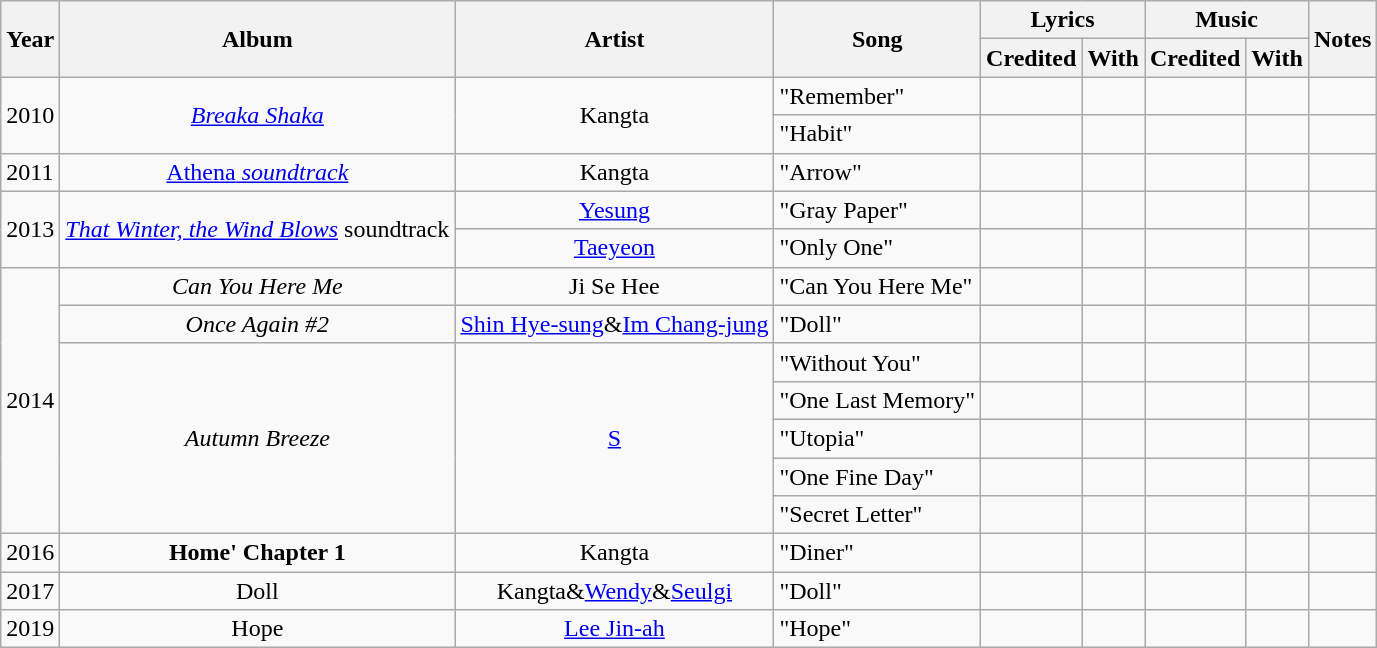<table class="wikitable">
<tr>
<th rowspan="2">Year</th>
<th rowspan="2">Album</th>
<th rowspan="2">Artist</th>
<th rowspan="2">Song</th>
<th colspan="2">Lyrics</th>
<th colspan="2">Music</th>
<th rowspan="2">Notes</th>
</tr>
<tr>
<th>Credited</th>
<th>With</th>
<th>Credited</th>
<th>With</th>
</tr>
<tr>
<td rowspan=2>2010</td>
<td rowspan="2" style="text-align:center;"><em><a href='#'>Breaka Shaka</a></em></td>
<td rowspan="2" style="text-align:center;">Kangta</td>
<td>"Remember"</td>
<td></td>
<td></td>
<td></td>
<td></td>
<td></td>
</tr>
<tr>
<td>"Habit"</td>
<td></td>
<td></td>
<td></td>
<td></td>
<td></td>
</tr>
<tr>
<td>2011</td>
<td style="text-align:center;"><em><a href='#'></em>Athena<em> soundtrack</a> </em></td>
<td style="text-align:center;">Kangta</td>
<td>"Arrow"</td>
<td></td>
<td></td>
<td></td>
<td></td>
<td></td>
</tr>
<tr>
<td rowspan=2>2013</td>
<td rowspan="2" style="text-align:center;"><em><a href='#'>That Winter, the Wind Blows</a></em> soundtrack</td>
<td style="text-align:center;"><a href='#'>Yesung</a></td>
<td>"Gray Paper"</td>
<td></td>
<td></td>
<td></td>
<td></td>
<td></td>
</tr>
<tr>
<td style="text-align:center;"><a href='#'>Taeyeon</a></td>
<td>"Only One"</td>
<td></td>
<td></td>
<td></td>
<td></td>
<td></td>
</tr>
<tr>
<td rowspan=7>2014</td>
<td style="text-align:center;"><em>Can You Here Me</em></td>
<td style="text-align:center;">Ji Se Hee</td>
<td>"Can You Here Me"</td>
<td></td>
<td></td>
<td></td>
<td></td>
<td></td>
</tr>
<tr>
<td style="text-align:center;"><em>Once Again #2</em></td>
<td style="text-align:center;"><a href='#'>Shin Hye-sung</a>&<a href='#'>Im Chang-jung</a></td>
<td>"Doll"</td>
<td></td>
<td></td>
<td></td>
<td></td>
<td></td>
</tr>
<tr>
<td rowspan="5" style="text-align:center;"><em>Autumn Breeze</em></td>
<td rowspan="5" style="text-align:center;"><a href='#'>S</a></td>
<td>"Without You"</td>
<td></td>
<td></td>
<td></td>
<td></td>
<td></td>
</tr>
<tr>
<td>"One Last Memory"</td>
<td></td>
<td></td>
<td></td>
<td></td>
<td></td>
</tr>
<tr>
<td>"Utopia"</td>
<td></td>
<td></td>
<td></td>
<td></td>
<td></td>
</tr>
<tr>
<td>"One Fine Day"</td>
<td></td>
<td></td>
<td></td>
<td></td>
<td></td>
</tr>
<tr>
<td>"Secret Letter"</td>
<td></td>
<td></td>
<td></td>
<td></td>
<td></td>
</tr>
<tr>
<td>2016</td>
<td style="text-align:center;"><strong>Home' Chapter 1<em></td>
<td style="text-align:center;">Kangta</td>
<td>"Diner"</td>
<td></td>
<td></td>
<td></td>
<td></td>
<td></td>
</tr>
<tr>
<td>2017</td>
<td style="text-align:center;"></em>Doll<em></td>
<td style="text-align:center;">Kangta&<a href='#'>Wendy</a>&<a href='#'>Seulgi</a></td>
<td>"Doll"</td>
<td></td>
<td></td>
<td></td>
<td></td>
<td></td>
</tr>
<tr>
<td>2019</td>
<td style="text-align:center;"></em>Hope<em></td>
<td style="text-align:center;"><a href='#'>Lee Jin-ah</a></td>
<td>"Hope"</td>
<td></td>
<td></td>
<td></td>
<td></td>
<td></td>
</tr>
</table>
